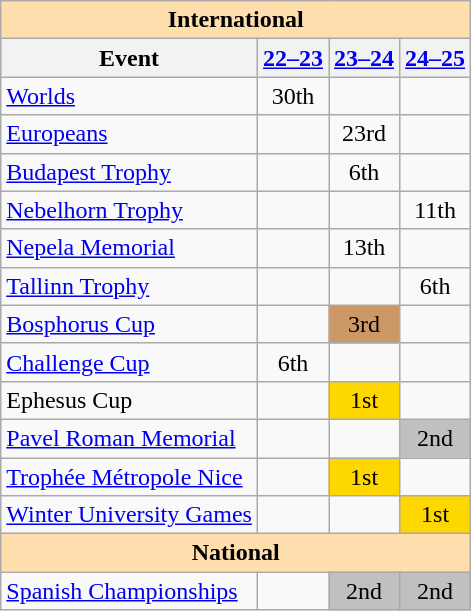<table class="wikitable" style="text-align:center">
<tr>
<th colspan="4" style="background-color: #ffdead; " align="center">International</th>
</tr>
<tr>
<th>Event</th>
<th><a href='#'>22–23</a></th>
<th><a href='#'>23–24</a></th>
<th><a href='#'>24–25</a></th>
</tr>
<tr>
<td align=left><a href='#'>Worlds</a></td>
<td>30th</td>
<td></td>
<td></td>
</tr>
<tr>
<td align=left><a href='#'>Europeans</a></td>
<td></td>
<td>23rd</td>
<td></td>
</tr>
<tr>
<td align=left> <a href='#'>Budapest Trophy</a></td>
<td></td>
<td>6th</td>
<td></td>
</tr>
<tr>
<td align=left> <a href='#'>Nebelhorn Trophy</a></td>
<td></td>
<td></td>
<td>11th</td>
</tr>
<tr>
<td align=left> <a href='#'>Nepela Memorial</a></td>
<td></td>
<td>13th</td>
<td></td>
</tr>
<tr>
<td align=left> <a href='#'>Tallinn Trophy</a></td>
<td></td>
<td></td>
<td>6th</td>
</tr>
<tr>
<td align=left><a href='#'>Bosphorus Cup</a></td>
<td></td>
<td bgcolor=cc9966>3rd</td>
<td></td>
</tr>
<tr>
<td align=left><a href='#'>Challenge Cup</a></td>
<td>6th</td>
<td></td>
<td></td>
</tr>
<tr>
<td align=left>Ephesus Cup</td>
<td></td>
<td bgcolor=gold>1st</td>
<td></td>
</tr>
<tr>
<td align=left><a href='#'>Pavel Roman Memorial</a></td>
<td></td>
<td></td>
<td bgcolor=silver>2nd</td>
</tr>
<tr>
<td align=left><a href='#'>Trophée Métropole Nice</a></td>
<td></td>
<td bgcolor=gold>1st</td>
<td></td>
</tr>
<tr>
<td><a href='#'>Winter University Games</a></td>
<td></td>
<td></td>
<td bgcolor="gold">1st</td>
</tr>
<tr>
<th colspan="4" style="background-color: #ffdead; " align="center">National</th>
</tr>
<tr>
<td align=left><a href='#'>Spanish Championships</a></td>
<td></td>
<td bgcolor=silver>2nd</td>
<td bgcolor=silver>2nd</td>
</tr>
</table>
